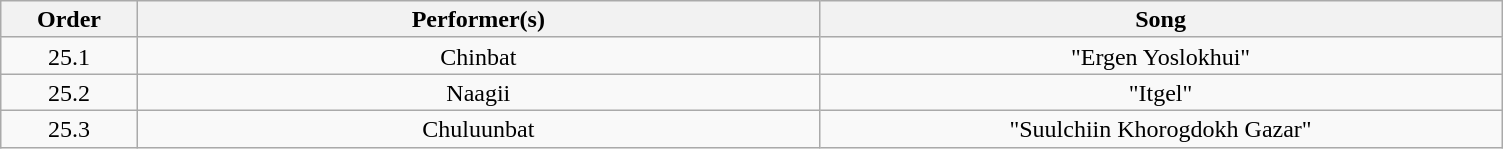<table class="wikitable" style="text-align:center;line-height:17px; ">
<tr>
<th width="05%">Order</th>
<th width="25%">Performer(s)</th>
<th width="25%">Song</th>
</tr>
<tr>
<td>25.1</td>
<td>Chinbat</td>
<td>"Ergen Yoslokhui"</td>
</tr>
<tr>
<td>25.2</td>
<td>Naagii</td>
<td>"Itgel"</td>
</tr>
<tr>
<td>25.3</td>
<td>Chuluunbat</td>
<td>"Suulchiin Khorogdokh Gazar"</td>
</tr>
</table>
